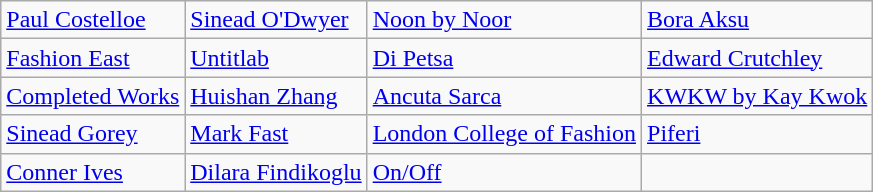<table class="wikitable">
<tr>
<td><a href='#'>Paul Costelloe</a></td>
<td><a href='#'>Sinead O'Dwyer</a></td>
<td><a href='#'>Noon by Noor</a></td>
<td><a href='#'>Bora Aksu</a></td>
</tr>
<tr>
<td><a href='#'>Fashion East</a></td>
<td><a href='#'>Untitlab</a></td>
<td><a href='#'>Di Petsa</a></td>
<td><a href='#'>Edward Crutchley</a></td>
</tr>
<tr>
<td><a href='#'>Completed Works</a></td>
<td><a href='#'>Huishan Zhang</a></td>
<td><a href='#'>Ancuta Sarca</a></td>
<td><a href='#'>KWKW by Kay Kwok</a></td>
</tr>
<tr>
<td><a href='#'>Sinead Gorey</a></td>
<td><a href='#'>Mark Fast</a></td>
<td><a href='#'>London College of Fashion</a></td>
<td><a href='#'>Piferi</a></td>
</tr>
<tr>
<td><a href='#'>Conner Ives</a></td>
<td><a href='#'>Dilara Findikoglu</a></td>
<td><a href='#'>On/Off</a></td>
<td></td>
</tr>
</table>
